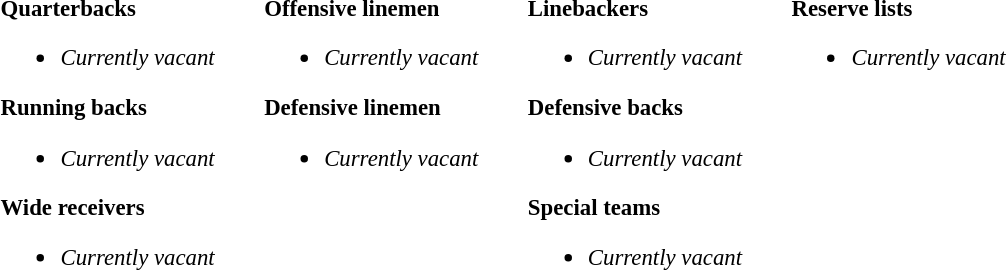<table class="toccolours" style="text-align: left;">
<tr>
<td style="font-size: 95%;vertical-align:top;"><strong>Quarterbacks</strong><br><ul><li><em>Currently vacant</em></li></ul><strong>Running backs</strong><ul><li><em>Currently vacant</em></li></ul><strong>Wide receivers</strong><ul><li><em>Currently vacant</em></li></ul></td>
<td style="width: 25px;"></td>
<td style="font-size: 95%;vertical-align:top;"><strong>Offensive linemen</strong><br><ul><li><em>Currently vacant</em></li></ul><strong>Defensive linemen</strong><ul><li><em>Currently vacant</em></li></ul></td>
<td style="width: 25px;"></td>
<td style="font-size: 95%;vertical-align:top;"><strong>Linebackers</strong><br><ul><li><em>Currently vacant</em></li></ul><strong>Defensive backs</strong><ul><li><em>Currently vacant</em></li></ul><strong>Special teams</strong><ul><li><em>Currently vacant</em></li></ul></td>
<td style="width: 25px;"></td>
<td style="font-size: 95%;vertical-align:top;"><strong>Reserve lists</strong><br><ul><li><em>Currently vacant</em></li></ul></td>
</tr>
<tr>
</tr>
</table>
